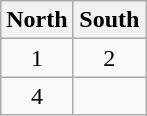<table class="wikitable" style="text-align:center; float:left; margin-right:1.0em">
<tr>
<th style="width:50%;">North</th>
<th style="width:50%;">South</th>
</tr>
<tr>
<td>1</td>
<td>2</td>
</tr>
<tr>
<td>4</td>
<td></td>
</tr>
</table>
